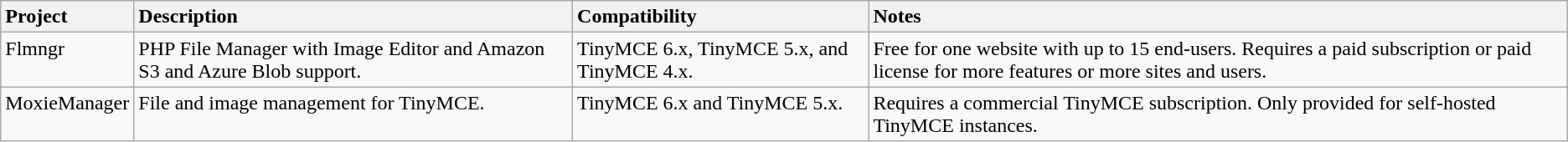<table class=wikitable>
<tr>
<th + style=text-align:left;>Project</th>
<th + style=text-align:left;>Description</th>
<th + style=text-align:left;>Compatibility</th>
<th + style=text-align:left;>Notes</th>
</tr>
<tr>
<td + style="vertical-align:top">Flmngr</td>
<td + style="vertical-align:top">PHP File Manager with Image Editor and Amazon S3 and Azure Blob support.</td>
<td + style="vertical-align:top">TinyMCE 6.x, TinyMCE 5.x, and TinyMCE 4.x.</td>
<td + style="vertical-align:top">Free for one website with up to 15 end-users. Requires a paid subscription or paid license for more features or more sites and users.</td>
</tr>
<tr>
<td + style="vertical-align:top">MoxieManager</td>
<td + style="vertical-align:top">File and image management for TinyMCE.</td>
<td + style="vertical-align:top">TinyMCE 6.x and TinyMCE 5.x.</td>
<td + style="vertical-align:top">Requires a commercial TinyMCE subscription. Only provided for self-hosted TinyMCE instances.</td>
</tr>
</table>
